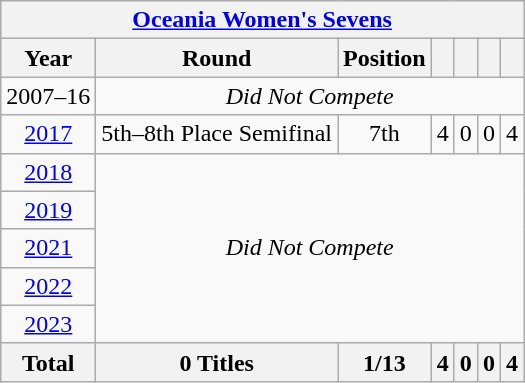<table class="wikitable" style="text-align: center;">
<tr>
<th colspan="7"><a href='#'>Oceania Women's Sevens</a></th>
</tr>
<tr>
<th>Year</th>
<th>Round</th>
<th>Position</th>
<th></th>
<th></th>
<th></th>
<th></th>
</tr>
<tr>
<td>2007–16</td>
<td colspan="6"><em>Did Not Compete</em></td>
</tr>
<tr>
<td> <a href='#'>2017</a></td>
<td>5th–8th Place Semifinal</td>
<td>7th</td>
<td>4</td>
<td>0</td>
<td>0</td>
<td>4</td>
</tr>
<tr>
<td> <a href='#'>2018</a></td>
<td colspan="6" rowspan="5"><em>Did Not Compete</em></td>
</tr>
<tr>
<td> <a href='#'>2019</a></td>
</tr>
<tr>
<td> <a href='#'>2021</a></td>
</tr>
<tr>
<td> <a href='#'>2022</a></td>
</tr>
<tr>
<td> <a href='#'>2023</a></td>
</tr>
<tr>
<th>Total</th>
<th>0 Titles</th>
<th>1/13</th>
<th>4</th>
<th>0</th>
<th>0</th>
<th>4</th>
</tr>
</table>
